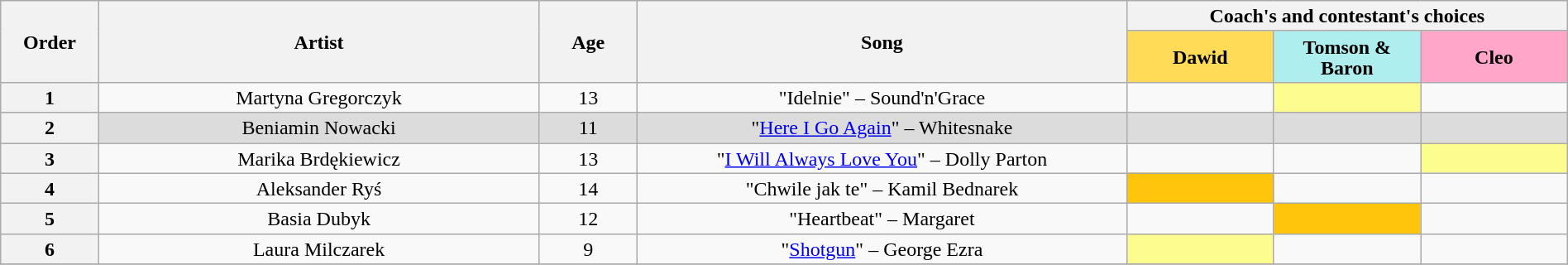<table class="wikitable" style="text-align:center; line-height:17px; width:100%;">
<tr>
<th rowspan="2" scope="col" style="width:04%;">Order</th>
<th rowspan="2" scope="col" style="width:18%;">Artist</th>
<th rowspan="2" scope="col" style="width:04%;">Age</th>
<th rowspan="2" scope="col" style="width:20%;">Song</th>
<th colspan="3">Coach's and contestant's choices</th>
</tr>
<tr>
<th style="width:06%; background:#ffdb58;">Dawid</th>
<th style="width:06%; background:#afeeee;">Tomson & Baron</th>
<th style="width:06%; background:#FFA6C9;">Cleo</th>
</tr>
<tr>
<th>1</th>
<td>Martyna Gregorczyk</td>
<td>13</td>
<td>"Idelnie" – Sound'n'Grace</td>
<td></td>
<td style="background:#fdfc8f;"></td>
<td></td>
</tr>
<tr style="background:#DCDCDC;">
<th>2</th>
<td>Beniamin Nowacki</td>
<td>11</td>
<td>"<a href='#'>Here I Go Again</a>" – Whitesnake</td>
<td></td>
<td></td>
<td></td>
</tr>
<tr>
<th>3</th>
<td>Marika Brdękiewicz</td>
<td>13</td>
<td>"<a href='#'>I Will Always Love You</a>" – Dolly Parton</td>
<td></td>
<td></td>
<td style="background:#fdfc8f;"></td>
</tr>
<tr>
<th>4</th>
<td>Aleksander Ryś</td>
<td>14</td>
<td>"Chwile jak te" – Kamil Bednarek</td>
<td style="background:#FFC40C;"></td>
<td></td>
<td></td>
</tr>
<tr>
<th>5</th>
<td>Basia Dubyk</td>
<td>12</td>
<td>"Heartbeat" – Margaret</td>
<td></td>
<td style="background:#FFC40C;"></td>
<td></td>
</tr>
<tr>
<th>6</th>
<td>Laura Milczarek</td>
<td>9</td>
<td>"<a href='#'>Shotgun</a>" – George Ezra</td>
<td style="background:#fdfc8f;"></td>
<td></td>
<td></td>
</tr>
<tr>
</tr>
</table>
